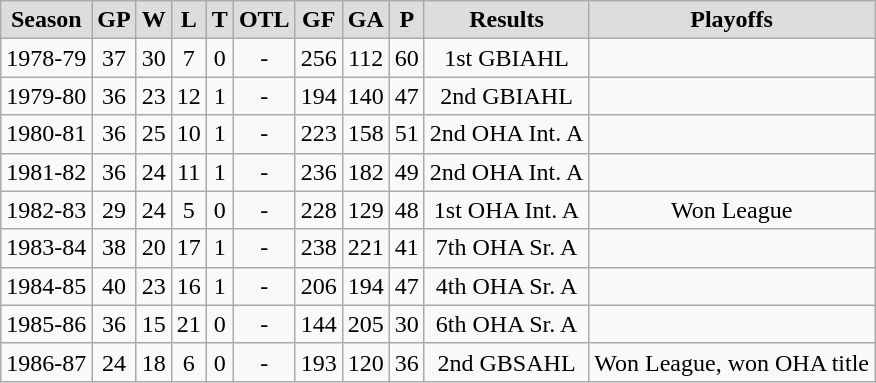<table class="wikitable">
<tr align="center"  bgcolor="#dddddd">
<td><strong>Season</strong></td>
<td><strong>GP</strong></td>
<td><strong>W</strong></td>
<td><strong>L</strong></td>
<td><strong>T</strong></td>
<td><strong>OTL</strong></td>
<td><strong>GF</strong></td>
<td><strong>GA</strong></td>
<td><strong>P</strong></td>
<td><strong>Results</strong></td>
<td><strong>Playoffs</strong></td>
</tr>
<tr align="center">
<td>1978-79</td>
<td>37</td>
<td>30</td>
<td>7</td>
<td>0</td>
<td>-</td>
<td>256</td>
<td>112</td>
<td>60</td>
<td>1st GBIAHL</td>
<td></td>
</tr>
<tr align="center">
<td>1979-80</td>
<td>36</td>
<td>23</td>
<td>12</td>
<td>1</td>
<td>-</td>
<td>194</td>
<td>140</td>
<td>47</td>
<td>2nd GBIAHL</td>
<td></td>
</tr>
<tr align="center">
<td>1980-81</td>
<td>36</td>
<td>25</td>
<td>10</td>
<td>1</td>
<td>-</td>
<td>223</td>
<td>158</td>
<td>51</td>
<td>2nd OHA Int. A</td>
<td></td>
</tr>
<tr align="center">
<td>1981-82</td>
<td>36</td>
<td>24</td>
<td>11</td>
<td>1</td>
<td>-</td>
<td>236</td>
<td>182</td>
<td>49</td>
<td>2nd OHA Int. A</td>
<td></td>
</tr>
<tr align="center">
<td>1982-83</td>
<td>29</td>
<td>24</td>
<td>5</td>
<td>0</td>
<td>-</td>
<td>228</td>
<td>129</td>
<td>48</td>
<td>1st OHA Int. A</td>
<td>Won League</td>
</tr>
<tr align="center">
<td>1983-84</td>
<td>38</td>
<td>20</td>
<td>17</td>
<td>1</td>
<td>-</td>
<td>238</td>
<td>221</td>
<td>41</td>
<td>7th OHA Sr. A</td>
<td></td>
</tr>
<tr align="center">
<td>1984-85</td>
<td>40</td>
<td>23</td>
<td>16</td>
<td>1</td>
<td>-</td>
<td>206</td>
<td>194</td>
<td>47</td>
<td>4th OHA Sr. A</td>
<td></td>
</tr>
<tr align="center">
<td>1985-86</td>
<td>36</td>
<td>15</td>
<td>21</td>
<td>0</td>
<td>-</td>
<td>144</td>
<td>205</td>
<td>30</td>
<td>6th OHA Sr. A</td>
<td></td>
</tr>
<tr align="center">
<td>1986-87</td>
<td>24</td>
<td>18</td>
<td>6</td>
<td>0</td>
<td>-</td>
<td>193</td>
<td>120</td>
<td>36</td>
<td>2nd GBSAHL</td>
<td>Won League, won OHA title</td>
</tr>
</table>
